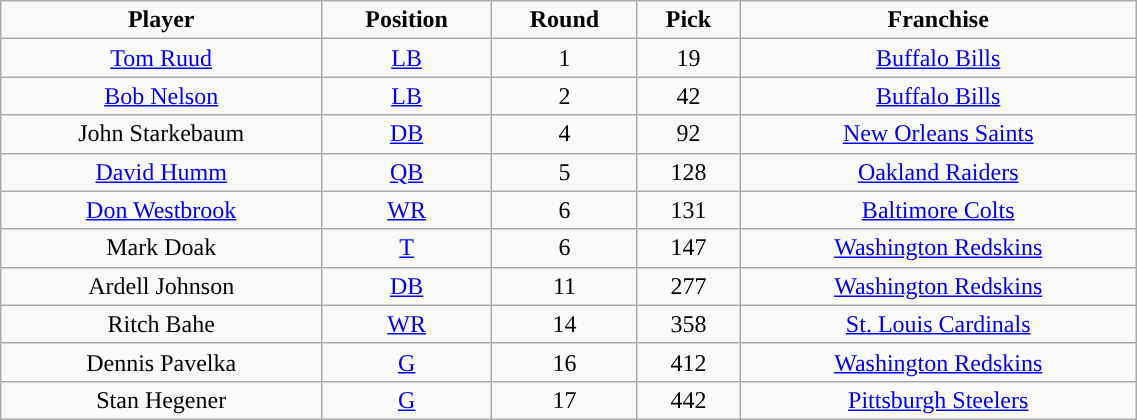<table class="wikitable" width="60%">
<tr align="center">
<td><strong>Player</strong></td>
<td><strong>Position</strong></td>
<td><strong>Round</strong></td>
<td><strong>Pick</strong></td>
<td><strong>Franchise</strong></td>
</tr>
<tr align="center" bgcolor="">
<td><a href='#'>Tom Ruud</a></td>
<td><a href='#'>LB</a></td>
<td>1</td>
<td>19</td>
<td><a href='#'>Buffalo Bills</a></td>
</tr>
<tr align="center" bgcolor="">
<td><a href='#'>Bob Nelson</a></td>
<td><a href='#'>LB</a></td>
<td>2</td>
<td>42</td>
<td><a href='#'>Buffalo Bills</a></td>
</tr>
<tr align="center" bgcolor="">
<td>John Starkebaum</td>
<td><a href='#'>DB</a></td>
<td>4</td>
<td>92</td>
<td><a href='#'>New Orleans Saints</a></td>
</tr>
<tr align="center" bgcolor="">
<td><a href='#'>David Humm</a></td>
<td><a href='#'>QB</a></td>
<td>5</td>
<td>128</td>
<td><a href='#'>Oakland Raiders</a></td>
</tr>
<tr align="center" bgcolor="">
<td><a href='#'>Don Westbrook</a></td>
<td><a href='#'>WR</a></td>
<td>6</td>
<td>131</td>
<td><a href='#'>Baltimore Colts</a></td>
</tr>
<tr align="center" bgcolor="">
<td>Mark Doak</td>
<td><a href='#'>T</a></td>
<td>6</td>
<td>147</td>
<td><a href='#'>Washington Redskins</a></td>
</tr>
<tr align="center" bgcolor="">
<td>Ardell Johnson</td>
<td><a href='#'>DB</a></td>
<td>11</td>
<td>277</td>
<td><a href='#'>Washington Redskins</a></td>
</tr>
<tr align="center" bgcolor="">
<td>Ritch Bahe</td>
<td><a href='#'>WR</a></td>
<td>14</td>
<td>358</td>
<td><a href='#'>St. Louis Cardinals</a></td>
</tr>
<tr align="center" bgcolor="">
<td>Dennis Pavelka</td>
<td><a href='#'>G</a></td>
<td>16</td>
<td>412</td>
<td><a href='#'>Washington Redskins</a></td>
</tr>
<tr align="center" bgcolor="">
<td>Stan Hegener</td>
<td><a href='#'>G</a></td>
<td>17</td>
<td>442</td>
<td><a href='#'>Pittsburgh Steelers</a></td>
</tr>
</table>
